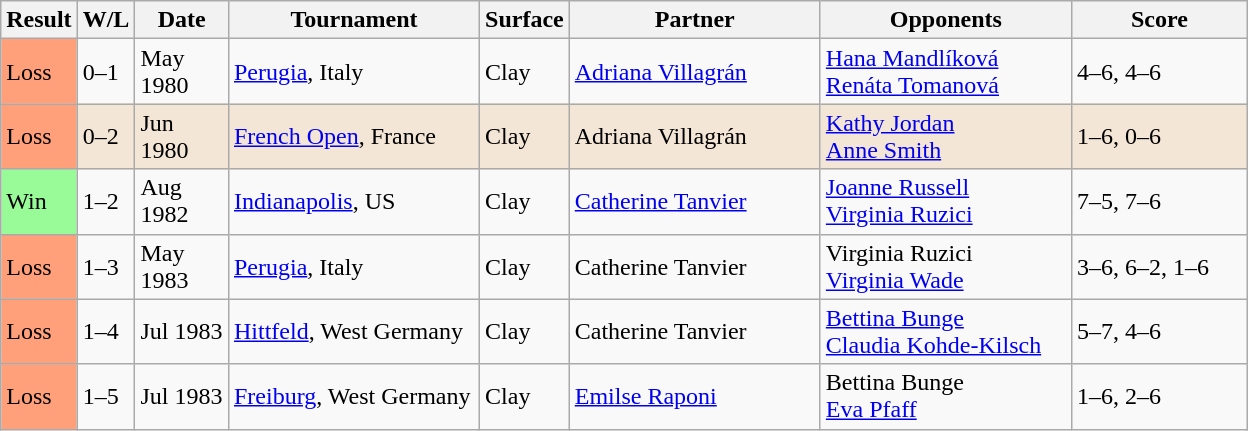<table class="sortable wikitable">
<tr>
<th>Result</th>
<th style="width:20px">W/L</th>
<th style="width:55px">Date</th>
<th style="width:160px">Tournament</th>
<th style="width:50px">Surface</th>
<th style="width:160px">Partner</th>
<th style="width:160px">Opponents</th>
<th style="width:110px" class="unsortable">Score</th>
</tr>
<tr>
<td style="background:#ffa07a;">Loss</td>
<td>0–1</td>
<td>May 1980</td>
<td><a href='#'>Perugia</a>, Italy</td>
<td>Clay</td>
<td> <a href='#'>Adriana Villagrán</a></td>
<td> <a href='#'>Hana Mandlíková</a> <br>  <a href='#'>Renáta Tomanová</a></td>
<td>4–6, 4–6</td>
</tr>
<tr style="background:#f3e6d7;">
<td style="background:#ffa07a;">Loss</td>
<td>0–2</td>
<td>Jun 1980</td>
<td><a href='#'>French Open</a>, France</td>
<td>Clay</td>
<td> Adriana Villagrán</td>
<td> <a href='#'>Kathy Jordan</a> <br>  <a href='#'>Anne Smith</a></td>
<td>1–6, 0–6</td>
</tr>
<tr>
<td style="background:#98fb98;">Win</td>
<td>1–2</td>
<td>Aug 1982</td>
<td><a href='#'>Indianapolis</a>, US</td>
<td>Clay</td>
<td> <a href='#'>Catherine Tanvier</a></td>
<td> <a href='#'>Joanne Russell</a> <br>  <a href='#'>Virginia Ruzici</a></td>
<td>7–5, 7–6</td>
</tr>
<tr>
<td style="background:#ffa07a;">Loss</td>
<td>1–3</td>
<td>May 1983</td>
<td><a href='#'>Perugia</a>, Italy</td>
<td>Clay</td>
<td> Catherine Tanvier</td>
<td> Virginia Ruzici <br>  <a href='#'>Virginia Wade</a></td>
<td>3–6, 6–2, 1–6</td>
</tr>
<tr>
<td style="background:#ffa07a;">Loss</td>
<td>1–4</td>
<td>Jul 1983</td>
<td><a href='#'>Hittfeld</a>, West Germany</td>
<td>Clay</td>
<td> Catherine Tanvier</td>
<td> <a href='#'>Bettina Bunge</a> <br>  <a href='#'>Claudia Kohde-Kilsch</a></td>
<td>5–7, 4–6</td>
</tr>
<tr>
<td style="background:#ffa07a;">Loss</td>
<td>1–5</td>
<td>Jul 1983</td>
<td><a href='#'>Freiburg</a>, West Germany</td>
<td>Clay</td>
<td> <a href='#'>Emilse Raponi</a></td>
<td> Bettina Bunge <br>  <a href='#'>Eva Pfaff</a></td>
<td>1–6, 2–6</td>
</tr>
</table>
